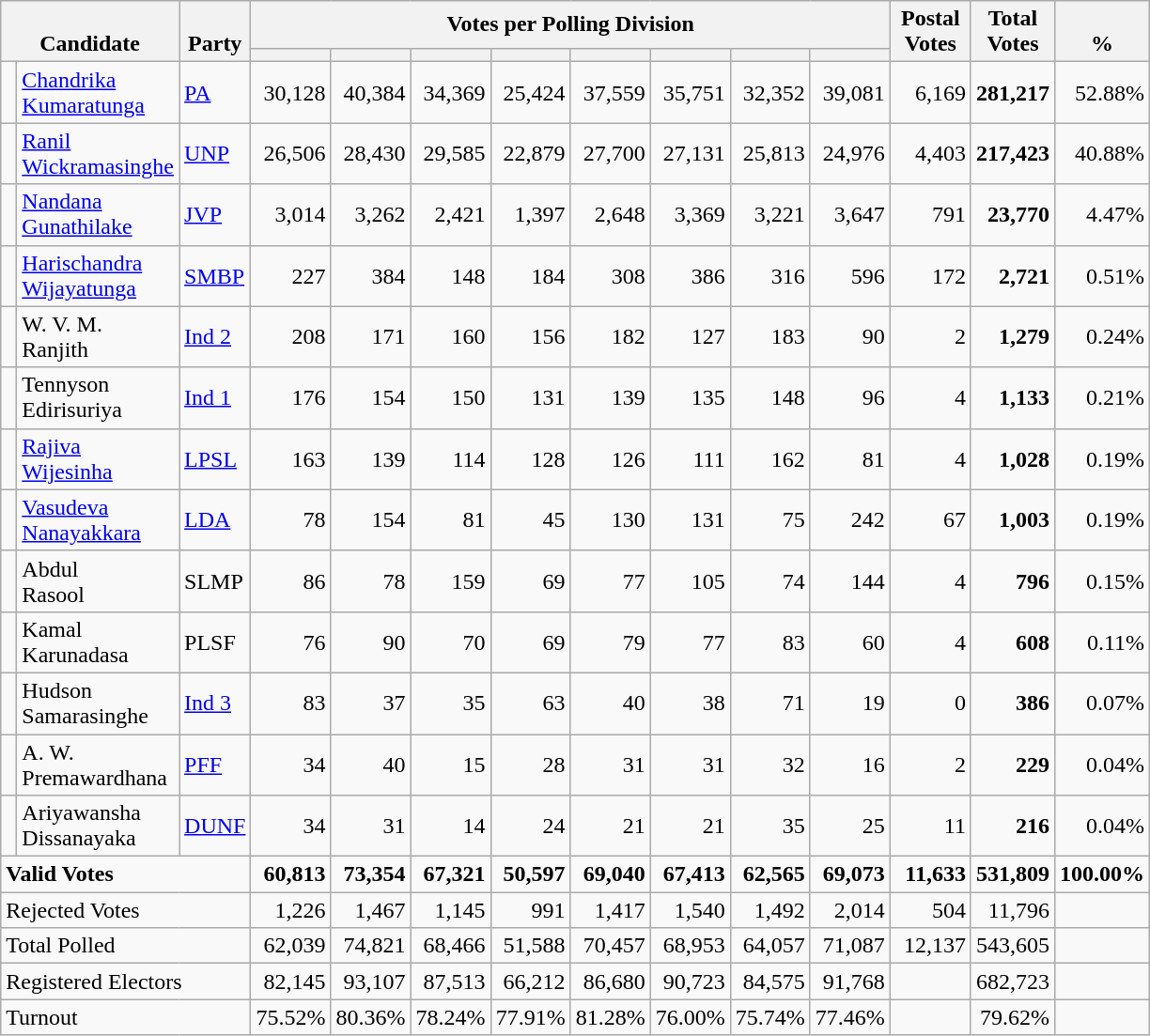<table class="wikitable" border="1" style="text-align:right;">
<tr>
<th align=left valign=bottom rowspan=2 colspan="2">Candidate</th>
<th align=left valign=bottom rowspan=2 width="40">Party</th>
<th colspan=8>Votes per Polling Division</th>
<th align=center valign=bottom rowspan=2 width="50">Postal<br>Votes</th>
<th align=center valign=bottom rowspan=2 width="50">Total Votes</th>
<th align=center valign=bottom rowspan=2 width="50">%</th>
</tr>
<tr>
<th></th>
<th></th>
<th></th>
<th></th>
<th></th>
<th></th>
<th></th>
<th></th>
</tr>
<tr>
<td bgcolor=> </td>
<td align=left><a href='#'>Chandrika<br>Kumaratunga</a></td>
<td align=left><a href='#'>PA</a></td>
<td>30,128</td>
<td>40,384</td>
<td>34,369</td>
<td>25,424</td>
<td>37,559</td>
<td>35,751</td>
<td>32,352</td>
<td>39,081</td>
<td>6,169</td>
<td><strong>281,217</strong></td>
<td>52.88%</td>
</tr>
<tr>
<td bgcolor=> </td>
<td align=left><a href='#'>Ranil<br>Wickramasinghe</a></td>
<td align=left><a href='#'>UNP</a></td>
<td>26,506</td>
<td>28,430</td>
<td>29,585</td>
<td>22,879</td>
<td>27,700</td>
<td>27,131</td>
<td>25,813</td>
<td>24,976</td>
<td>4,403</td>
<td><strong>217,423</strong></td>
<td>40.88%</td>
</tr>
<tr>
<td bgcolor=> </td>
<td align=left><a href='#'>Nandana<br>Gunathilake</a></td>
<td align=left><a href='#'>JVP</a></td>
<td>3,014</td>
<td>3,262</td>
<td>2,421</td>
<td>1,397</td>
<td>2,648</td>
<td>3,369</td>
<td>3,221</td>
<td>3,647</td>
<td>791</td>
<td><strong>23,770</strong></td>
<td>4.47%</td>
</tr>
<tr>
<td bgcolor=> </td>
<td align=left><a href='#'>Harischandra<br>Wijayatunga</a></td>
<td align=left><a href='#'>SMBP</a></td>
<td>227</td>
<td>384</td>
<td>148</td>
<td>184</td>
<td>308</td>
<td>386</td>
<td>316</td>
<td>596</td>
<td>172</td>
<td><strong>2,721</strong></td>
<td>0.51%</td>
</tr>
<tr>
<td bgcolor=> </td>
<td align=left>W. V. M.<br>Ranjith</td>
<td align=left><a href='#'>Ind 2</a></td>
<td>208</td>
<td>171</td>
<td>160</td>
<td>156</td>
<td>182</td>
<td>127</td>
<td>183</td>
<td>90</td>
<td>2</td>
<td><strong>1,279</strong></td>
<td>0.24%</td>
</tr>
<tr>
<td bgcolor=> </td>
<td align=left>Tennyson<br>Edirisuriya</td>
<td align=left><a href='#'>Ind 1</a></td>
<td>176</td>
<td>154</td>
<td>150</td>
<td>131</td>
<td>139</td>
<td>135</td>
<td>148</td>
<td>96</td>
<td>4</td>
<td><strong>1,133</strong></td>
<td>0.21%</td>
</tr>
<tr>
<td bgcolor=> </td>
<td align=left><a href='#'>Rajiva<br>Wijesinha</a></td>
<td align=left><a href='#'>LPSL</a></td>
<td>163</td>
<td>139</td>
<td>114</td>
<td>128</td>
<td>126</td>
<td>111</td>
<td>162</td>
<td>81</td>
<td>4</td>
<td><strong>1,028</strong></td>
<td>0.19%</td>
</tr>
<tr>
<td bgcolor=> </td>
<td align=left><a href='#'>Vasudeva<br>Nanayakkara</a></td>
<td align=left><a href='#'>LDA</a></td>
<td>78</td>
<td>154</td>
<td>81</td>
<td>45</td>
<td>130</td>
<td>131</td>
<td>75</td>
<td>242</td>
<td>67</td>
<td><strong>1,003</strong></td>
<td>0.19%</td>
</tr>
<tr>
<td bgcolor=> </td>
<td align=left>Abdul<br>Rasool</td>
<td align=left>SLMP</td>
<td>86</td>
<td>78</td>
<td>159</td>
<td>69</td>
<td>77</td>
<td>105</td>
<td>74</td>
<td>144</td>
<td>4</td>
<td><strong>796</strong></td>
<td>0.15%</td>
</tr>
<tr>
<td bgcolor=> </td>
<td align=left>Kamal<br>Karunadasa</td>
<td align=left>PLSF</td>
<td>76</td>
<td>90</td>
<td>70</td>
<td>69</td>
<td>79</td>
<td>77</td>
<td>83</td>
<td>60</td>
<td>4</td>
<td><strong>608</strong></td>
<td>0.11%</td>
</tr>
<tr>
<td bgcolor=> </td>
<td align=left>Hudson<br>Samarasinghe</td>
<td align=left><a href='#'>Ind 3</a></td>
<td>83</td>
<td>37</td>
<td>35</td>
<td>63</td>
<td>40</td>
<td>38</td>
<td>71</td>
<td>19</td>
<td>0</td>
<td><strong>386</strong></td>
<td>0.07%</td>
</tr>
<tr>
<td bgcolor=> </td>
<td align=left>A. W.<br>Premawardhana</td>
<td align=left><a href='#'>PFF</a></td>
<td>34</td>
<td>40</td>
<td>15</td>
<td>28</td>
<td>31</td>
<td>31</td>
<td>32</td>
<td>16</td>
<td>2</td>
<td><strong>229</strong></td>
<td>0.04%</td>
</tr>
<tr>
<td bgcolor=> </td>
<td align=left>Ariyawansha<br>Dissanayaka</td>
<td align=left><a href='#'>DUNF</a></td>
<td>34</td>
<td>31</td>
<td>14</td>
<td>24</td>
<td>21</td>
<td>21</td>
<td>35</td>
<td>25</td>
<td>11</td>
<td><strong>216</strong></td>
<td>0.04%</td>
</tr>
<tr>
<td align=left colspan=3><strong>Valid Votes</strong></td>
<td><strong>60,813</strong></td>
<td><strong>73,354</strong></td>
<td><strong>67,321</strong></td>
<td><strong>50,597</strong></td>
<td><strong>69,040</strong></td>
<td><strong>67,413</strong></td>
<td><strong>62,565</strong></td>
<td><strong>69,073</strong></td>
<td><strong>11,633</strong></td>
<td><strong>531,809</strong></td>
<td><strong>100.00%</strong></td>
</tr>
<tr>
<td align=left colspan=3>Rejected Votes</td>
<td>1,226</td>
<td>1,467</td>
<td>1,145</td>
<td>991</td>
<td>1,417</td>
<td>1,540</td>
<td>1,492</td>
<td>2,014</td>
<td>504</td>
<td>11,796</td>
<td></td>
</tr>
<tr>
<td align=left colspan=3>Total Polled</td>
<td>62,039</td>
<td>74,821</td>
<td>68,466</td>
<td>51,588</td>
<td>70,457</td>
<td>68,953</td>
<td>64,057</td>
<td>71,087</td>
<td>12,137</td>
<td>543,605</td>
<td></td>
</tr>
<tr>
<td align=left colspan=3>Registered Electors</td>
<td>82,145</td>
<td>93,107</td>
<td>87,513</td>
<td>66,212</td>
<td>86,680</td>
<td>90,723</td>
<td>84,575</td>
<td>91,768</td>
<td></td>
<td>682,723</td>
<td></td>
</tr>
<tr>
<td align=left colspan=3>Turnout</td>
<td>75.52%</td>
<td>80.36%</td>
<td>78.24%</td>
<td>77.91%</td>
<td>81.28%</td>
<td>76.00%</td>
<td>75.74%</td>
<td>77.46%</td>
<td></td>
<td>79.62%</td>
<td></td>
</tr>
</table>
